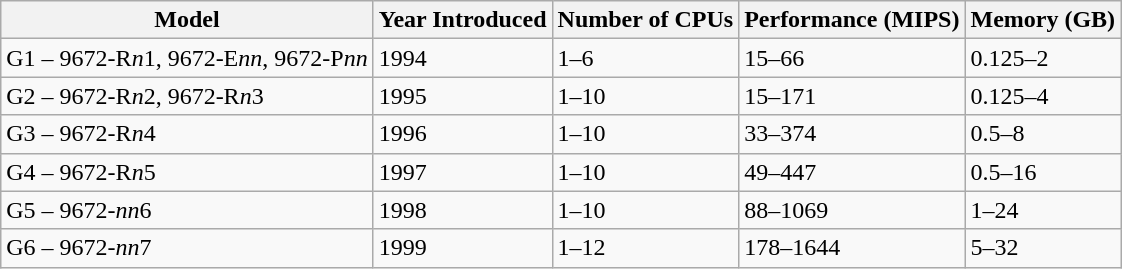<table class="wikitable">
<tr>
<th>Model</th>
<th>Year Introduced</th>
<th>Number of CPUs</th>
<th>Performance (MIPS)</th>
<th>Memory (GB)</th>
</tr>
<tr>
<td>G1 – 9672-R<em>n</em>1, 9672-E<em>nn</em>, 9672-P<em>nn</em></td>
<td>1994</td>
<td>1–6</td>
<td>15–66</td>
<td>0.125–2</td>
</tr>
<tr>
<td>G2 – 9672-R<em>n</em>2, 9672-R<em>n</em>3</td>
<td>1995</td>
<td>1–10</td>
<td>15–171</td>
<td>0.125–4</td>
</tr>
<tr>
<td>G3 – 9672-R<em>n</em>4</td>
<td>1996</td>
<td>1–10</td>
<td>33–374</td>
<td>0.5–8</td>
</tr>
<tr>
<td>G4 – 9672-R<em>n</em>5</td>
<td>1997</td>
<td>1–10</td>
<td>49–447</td>
<td>0.5–16</td>
</tr>
<tr>
<td>G5 – 9672-<em>nn</em>6</td>
<td>1998</td>
<td>1–10</td>
<td>88–1069</td>
<td>1–24</td>
</tr>
<tr>
<td>G6 – 9672-<em>nn</em>7</td>
<td>1999</td>
<td>1–12</td>
<td>178–1644</td>
<td>5–32</td>
</tr>
</table>
